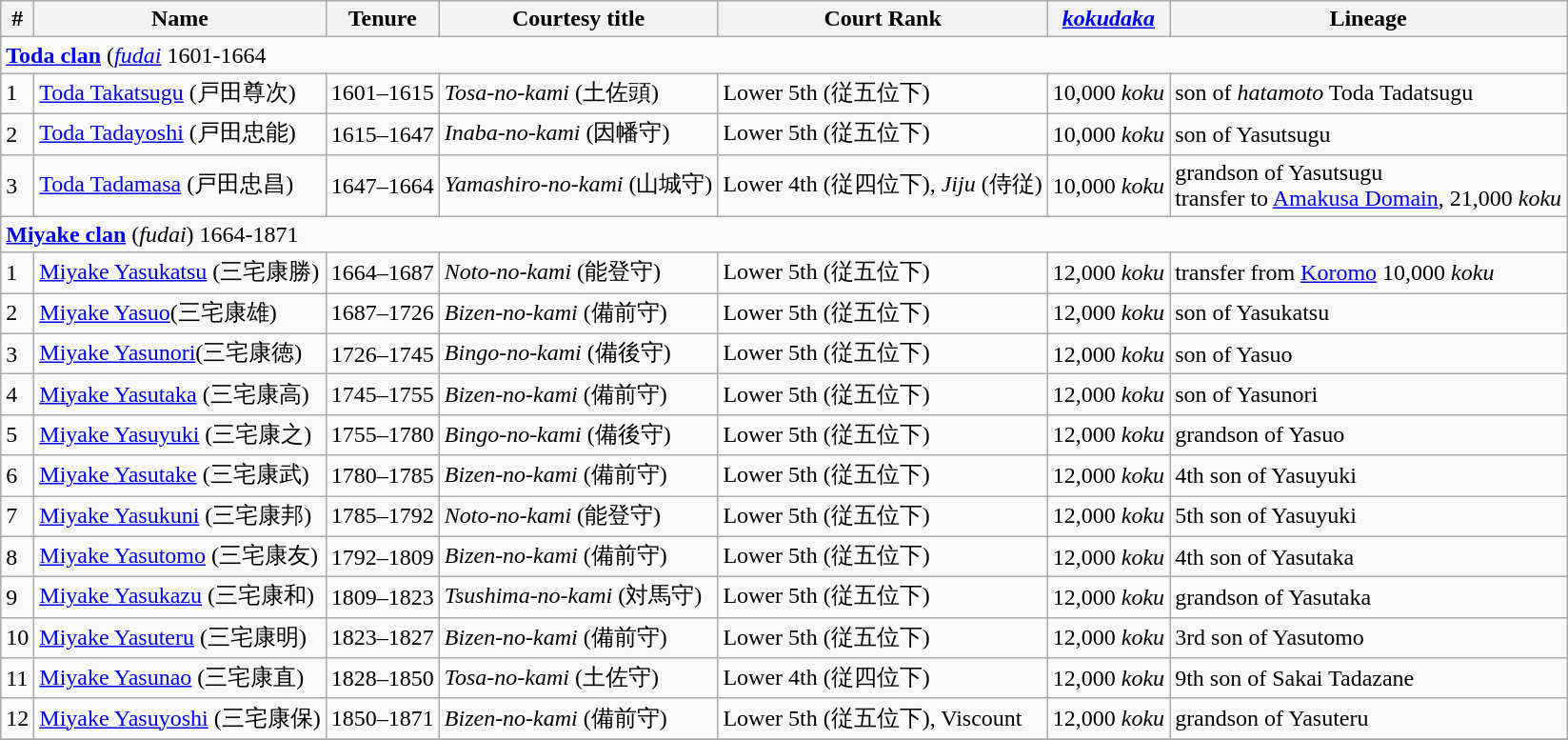<table class=wikitable>
<tr>
<th>#</th>
<th>Name</th>
<th>Tenure</th>
<th>Courtesy title</th>
<th>Court Rank</th>
<th><em><a href='#'>kokudaka</a></em></th>
<th>Lineage</th>
</tr>
<tr>
<td colspan=7> <strong><a href='#'>Toda clan</a></strong> (<em><a href='#'>fudai</a></em> 1601-1664</td>
</tr>
<tr>
<td>1</td>
<td><a href='#'>Toda Takatsugu</a> (戸田尊次)</td>
<td>1601–1615</td>
<td><em>Tosa-no-kami</em> (土佐頭)</td>
<td>Lower 5th (従五位下)</td>
<td>10,000 <em>koku</em></td>
<td>son of <em>hatamoto</em> Toda Tadatsugu</td>
</tr>
<tr>
<td>2</td>
<td><a href='#'>Toda Tadayoshi</a> (戸田忠能)</td>
<td>1615–1647</td>
<td><em>Inaba-no-kami</em> (因幡守)</td>
<td>Lower 5th (従五位下)</td>
<td>10,000 <em>koku</em></td>
<td>son of Yasutsugu</td>
</tr>
<tr>
<td>3</td>
<td><a href='#'>Toda Tadamasa</a> (戸田忠昌)</td>
<td>1647–1664</td>
<td><em>Yamashiro-no-kami</em> (山城守)</td>
<td>Lower 4th (従四位下), <em>Jiju</em> (侍従)</td>
<td>10,000 <em>koku</em></td>
<td>grandson of Yasutsugu<br>transfer to <a href='#'>Amakusa Domain</a>, 21,000 <em>koku</em></td>
</tr>
<tr>
<td colspan=7> <strong><a href='#'>Miyake clan</a></strong> (<em>fudai</em>) 1664-1871</td>
</tr>
<tr>
<td>1</td>
<td><a href='#'>Miyake Yasukatsu</a> (三宅康勝)</td>
<td>1664–1687</td>
<td><em>Noto-no-kami</em> (能登守)</td>
<td>Lower 5th (従五位下)</td>
<td>12,000 <em>koku</em></td>
<td>transfer from <a href='#'>Koromo</a> 10,000 <em>koku</em></td>
</tr>
<tr>
<td>2</td>
<td><a href='#'>Miyake Yasuo</a>(三宅康雄)</td>
<td>1687–1726</td>
<td><em>Bizen-no-kami</em> (備前守)</td>
<td>Lower 5th (従五位下)</td>
<td>12,000 <em>koku</em></td>
<td>son of Yasukatsu</td>
</tr>
<tr>
<td>3</td>
<td><a href='#'>Miyake Yasunori</a>(三宅康徳)</td>
<td>1726–1745</td>
<td><em>Bingo-no-kami</em> (備後守)</td>
<td>Lower 5th (従五位下)</td>
<td>12,000 <em>koku</em></td>
<td>son of Yasuo</td>
</tr>
<tr>
<td>4</td>
<td><a href='#'>Miyake Yasutaka</a> (三宅康高)</td>
<td>1745–1755</td>
<td><em>Bizen-no-kami</em> (備前守)</td>
<td>Lower 5th (従五位下)</td>
<td>12,000 <em>koku</em></td>
<td>son of Yasunori</td>
</tr>
<tr>
<td>5</td>
<td><a href='#'>Miyake Yasuyuki</a> (三宅康之)</td>
<td>1755–1780</td>
<td><em>Bingo-no-kami</em> (備後守)</td>
<td>Lower 5th (従五位下)</td>
<td>12,000  <em>koku</em></td>
<td>grandson of Yasuo</td>
</tr>
<tr>
<td>6</td>
<td><a href='#'>Miyake Yasutake</a> (三宅康武)</td>
<td>1780–1785</td>
<td><em>Bizen-no-kami</em> (備前守)</td>
<td>Lower 5th (従五位下)</td>
<td>12,000 <em>koku</em></td>
<td>4th son of Yasuyuki</td>
</tr>
<tr>
<td>7</td>
<td><a href='#'>Miyake Yasukuni</a> (三宅康邦)</td>
<td>1785–1792</td>
<td><em>Noto-no-kami</em> (能登守)</td>
<td>Lower 5th (従五位下)</td>
<td>12,000 <em>koku</em></td>
<td>5th son of Yasuyuki</td>
</tr>
<tr>
<td>8</td>
<td><a href='#'>Miyake Yasutomo</a> (三宅康友)</td>
<td>1792–1809</td>
<td><em>Bizen-no-kami</em> (備前守)</td>
<td>Lower 5th (従五位下)</td>
<td>12,000 <em>koku</em></td>
<td>4th son of Yasutaka</td>
</tr>
<tr>
<td>9</td>
<td><a href='#'>Miyake Yasukazu</a> (三宅康和)</td>
<td>1809–1823</td>
<td><em>Tsushima-no-kami</em> (対馬守)</td>
<td>Lower 5th (従五位下)</td>
<td>12,000 <em>koku</em></td>
<td>grandson of Yasutaka</td>
</tr>
<tr>
<td>10</td>
<td><a href='#'>Miyake Yasuteru</a> (三宅康明)</td>
<td>1823–1827</td>
<td><em>Bizen-no-kami</em> (備前守)</td>
<td>Lower 5th (従五位下)</td>
<td>12,000 <em>koku</em></td>
<td>3rd son of Yasutomo</td>
</tr>
<tr>
<td>11</td>
<td><a href='#'>Miyake Yasunao</a> (三宅康直)</td>
<td>1828–1850</td>
<td><em>Tosa-no-kami</em> (土佐守)</td>
<td>Lower 4th (従四位下)</td>
<td>12,000 <em>koku</em></td>
<td>9th son of Sakai Tadazane</td>
</tr>
<tr>
<td>12</td>
<td><a href='#'>Miyake Yasuyoshi</a> (三宅康保)</td>
<td>1850–1871</td>
<td><em>Bizen-no-kami</em> (備前守)</td>
<td>Lower 5th (従五位下), Viscount</td>
<td>12,000  <em>koku</em></td>
<td>grandson of Yasuteru</td>
</tr>
<tr>
</tr>
</table>
